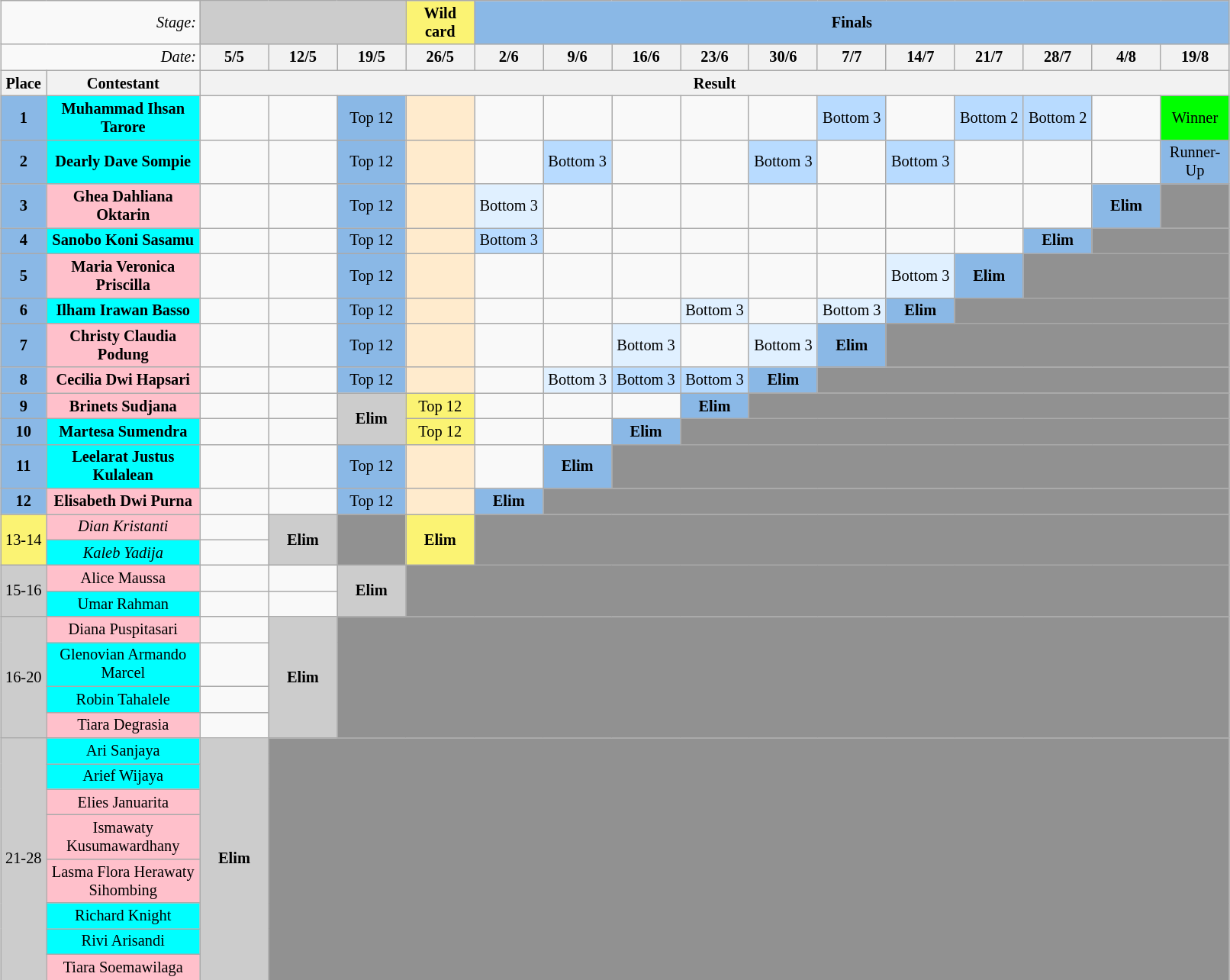<table class="wikitable" style="margin:1em auto; text-align:center; font-size:85%; width:85%">
<tr>
<td colspan="2" style="text-align:right;"><em>Stage:</em></td>
<td colspan="3" style="background:#ccc;"><strong></strong></td>
<td style="background:#fbf373;"><strong>Wild card</strong></td>
<td colspan="20" style="background:#8ab8e6;"><strong>Finals</strong></td>
</tr>
<tr>
<td colspan="2" style="text-align:right;"><em>Date:</em></td>
<th style="width:50px">5/5</th>
<th style="width:50px">12/5</th>
<th style="width:50px">19/5</th>
<th style="width:50px">26/5</th>
<th style="width:50px">2/6</th>
<th style="width:50px">9/6</th>
<th style="width:50px">16/6</th>
<th style="width:50px">23/6</th>
<th style="width:50px">30/6</th>
<th style="width:50px">7/7</th>
<th style="width:50px">14/7</th>
<th style="width:50px">21/7</th>
<th style="width:50px">28/7</th>
<th style="width:50px">4/8</th>
<th style="width:50px">19/8</th>
</tr>
<tr>
<th style="width:30px">Place</th>
<th style="width:120px">Contestant</th>
<th colspan="20">Result</th>
</tr>
<tr>
<td style="background:#8ab8e6;"><strong>1</strong></td>
<td style="background:cyan;"><strong>Muhammad Ihsan Tarore</strong></td>
<td></td>
<td></td>
<td style="background:#8ab8e6;">Top 12</td>
<td style="background:#ffebcd;"></td>
<td></td>
<td></td>
<td></td>
<td></td>
<td></td>
<td style="background:#b8dbff;">Bottom 3</td>
<td></td>
<td style="background:#b8dbff;">Bottom 2</td>
<td style="background:#b8dbff;">Bottom 2</td>
<td></td>
<td style="background:lime;">Winner</td>
</tr>
<tr>
<td style="background:#8ab8e6;"><strong>2</strong></td>
<td style="background:cyan;"><strong>Dearly Dave Sompie</strong></td>
<td></td>
<td></td>
<td style="background:#8ab8e6;">Top 12</td>
<td style="background:#ffebcd;"></td>
<td></td>
<td style="background:#b8dbff;">Bottom 3</td>
<td></td>
<td></td>
<td style="background:#b8dbff;">Bottom 3</td>
<td></td>
<td style="background:#b8dbff;">Bottom 3</td>
<td></td>
<td></td>
<td></td>
<td style="background: #8ab8e6;">Runner-Up</td>
</tr>
<tr>
<td style="background:#8ab8e6;"><strong>3</strong></td>
<td style="background:pink;"><strong>Ghea Dahliana Oktarin</strong></td>
<td></td>
<td></td>
<td style="background:#8ab8e6;">Top 12</td>
<td style="background:#ffebcd;"></td>
<td style="background:#e0f0ff;">Bottom 3</td>
<td></td>
<td></td>
<td></td>
<td></td>
<td></td>
<td></td>
<td></td>
<td></td>
<td style="background:#8ab8e6;"><strong>Elim</strong></td>
<td style="background:#919191;" colspan="36"></td>
</tr>
<tr>
<td style="background:#8ab8e6;"><strong>4</strong></td>
<td style="background:cyan;"><strong>Sanobo Koni Sasamu</strong></td>
<td></td>
<td></td>
<td style="background:#8ab8e6;">Top 12</td>
<td style="background:#ffebcd;"></td>
<td style="background:#b8dbff;">Bottom 3</td>
<td></td>
<td></td>
<td></td>
<td></td>
<td></td>
<td></td>
<td></td>
<td style="background:#8ab8e6;"><strong>Elim</strong></td>
<td style="background:#919191;" colspan="36"></td>
</tr>
<tr>
<td style="background:#8ab8e6;"><strong>5</strong></td>
<td style="background:pink;"><strong>Maria Veronica Priscilla</strong></td>
<td></td>
<td></td>
<td style="background:#8ab8e6;">Top 12</td>
<td style="background:#ffebcd;"></td>
<td></td>
<td></td>
<td></td>
<td></td>
<td></td>
<td></td>
<td style="background:#e0f0ff;">Bottom 3</td>
<td style="background:#8ab8e6;"><strong>Elim</strong></td>
<td style="background:#919191;" colspan="63"></td>
</tr>
<tr>
<td style="background:#8ab8e6;"><strong>6</strong></td>
<td style="background:cyan;"><strong>Ilham Irawan Basso</strong></td>
<td></td>
<td></td>
<td style="background:#8ab8e6;">Top 12</td>
<td style="background:#ffebcd;"></td>
<td></td>
<td></td>
<td></td>
<td style="background:#e0f0ff;">Bottom 3</td>
<td></td>
<td style="background:#e0f0ff;">Bottom 3</td>
<td style="background:#8ab8e6;"><strong>Elim</strong></td>
<td style="background:#919191;" colspan="36"></td>
</tr>
<tr>
<td style="background:#8ab8e6;"><strong>7</strong></td>
<td style="background:pink;"><strong>Christy Claudia Podung</strong></td>
<td></td>
<td></td>
<td style="background:#8ab8e6;">Top 12</td>
<td style="background:#ffebcd;"></td>
<td></td>
<td></td>
<td style="background:#e0f0ff;">Bottom 3</td>
<td></td>
<td style="background:#e0f0ff;">Bottom 3</td>
<td style="background:#8ab8e6;"><strong>Elim</strong></td>
<td style="background:#919191;" colspan="36"></td>
</tr>
<tr>
<td style="background:#8ab8e6;"><strong>8</strong></td>
<td style="background:pink;"><strong>Cecilia Dwi Hapsari</strong></td>
<td></td>
<td></td>
<td style="background:#8ab8e6;">Top 12</td>
<td style="background:#ffebcd;"></td>
<td></td>
<td style="background:#e0f0ff;">Bottom 3</td>
<td style="background:#b8dbff;">Bottom 3</td>
<td style="background:#b8dbff;">Bottom 3</td>
<td style="background:#8ab8e6;"><strong>Elim</strong></td>
<td style="background:#919191;" colspan="36"></td>
</tr>
<tr>
<td style="background:#8ab8e6;"><strong>9</strong></td>
<td style="background:pink;"><strong>Brinets Sudjana</strong></td>
<td></td>
<td></td>
<td style="background:#ccc;" rowspan="2"><strong>Elim</strong></td>
<td style="background:#fbf373;">Top 12</td>
<td></td>
<td></td>
<td></td>
<td style="background:#8ab8e6;"><strong>Elim</strong></td>
<td style="background:#919191;" colspan="36"></td>
</tr>
<tr>
<td style="background:#8ab8e6;"><strong>10</strong></td>
<td style="background:cyan;"><strong>Martesa Sumendra</strong></td>
<td></td>
<td></td>
<td style="background:#fbf373;">Top 12</td>
<td></td>
<td></td>
<td style="background:#8ab8e6;"><strong>Elim</strong></td>
<td style="background:#919191;" colspan="33"></td>
</tr>
<tr>
<td style="background:#8ab8e6;"><strong>11</strong></td>
<td style="background:cyan;"><strong>Leelarat Justus Kulalean</strong></td>
<td></td>
<td></td>
<td style="background:#8ab8e6;">Top 12</td>
<td style="background:#ffebcd;"></td>
<td></td>
<td style="background:#8ab8e6;"><strong>Elim</strong></td>
<td style="background:#919191;" colspan="33"></td>
</tr>
<tr>
<td style="background:#8ab8e6;"><strong>12</strong></td>
<td style="background:pink;"><strong>Elisabeth Dwi Purna</strong></td>
<td></td>
<td></td>
<td style="background:#8ab8e6;">Top 12</td>
<td style="background:#ffebcd;"></td>
<td style="background:#8ab8e6;"><strong>Elim</strong></td>
<td style="background:#919191;" colspan="33"></td>
</tr>
<tr>
<td rowspan="2" style="background:#fbf373;">13-14</td>
<td style="background:pink;"><em>Dian Kristanti</em></td>
<td></td>
<td style="background:#ccc;" rowspan="2"><strong>Elim</strong></td>
<td style="background:#919191;" colspan="1" rowspan="2"></td>
<td style="background:#fbf373;" rowspan="2"><strong>Elim</strong></td>
<td style="background:#919191;" colspan="33" rowspan="2"></td>
</tr>
<tr>
<td style="background:cyan;"><em>Kaleb Yadija</em></td>
<td></td>
</tr>
<tr>
<td rowspan="2" style="background:#ccc;">15-16</td>
<td style="background:pink;">Alice Maussa</td>
<td></td>
<td></td>
<td style="background:#ccc;" rowspan="2"><strong>Elim</strong></td>
<td style="background:#919191;" colspan="33" rowspan="2"></td>
</tr>
<tr>
<td style="background:cyan;">Umar Rahman</td>
<td></td>
<td></td>
</tr>
<tr>
<td rowspan="4" style="background:#ccc;">16-20</td>
<td style="background:pink;">Diana Puspitasari</td>
<td></td>
<td style="background:#ccc;" rowspan="4"><strong>Elim</strong></td>
<td style="background:#919191;" colspan="33" rowspan="4"></td>
</tr>
<tr>
<td style="background:cyan;">Glenovian Armando Marcel</td>
<td></td>
</tr>
<tr>
<td style="background:cyan;">Robin Tahalele</td>
<td></td>
</tr>
<tr>
<td style="background:pink;">Tiara Degrasia</td>
<td></td>
</tr>
<tr>
<td rowspan="8" style="background:#ccc;">21-28</td>
<td style="background:cyan;">Ari Sanjaya</td>
<td style="background:#ccc;" rowspan="8"><strong>Elim</strong></td>
<td style="background:#919191;" colspan="33" rowspan="8"></td>
</tr>
<tr>
<td style="background:cyan;">Arief Wijaya</td>
</tr>
<tr>
<td style="background:pink;">Elies Januarita</td>
</tr>
<tr>
<td style="background:pink;">Ismawaty Kusumawardhany</td>
</tr>
<tr>
<td style="background:pink;">Lasma Flora Herawaty Sihombing</td>
</tr>
<tr>
<td style="background:cyan;">Richard Knight</td>
</tr>
<tr>
<td style="background:cyan;">Rivi Arisandi</td>
</tr>
<tr>
<td style="background:pink;">Tiara Soemawilaga</td>
</tr>
<tr>
</tr>
</table>
